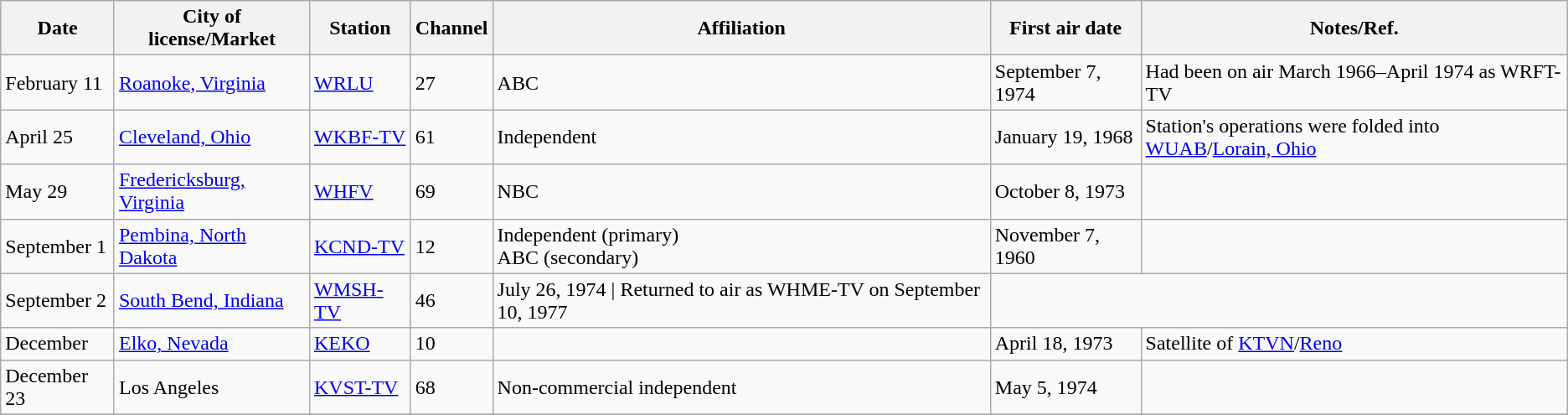<table class="wikitable">
<tr>
<th>Date</th>
<th>City of license/Market</th>
<th>Station</th>
<th>Channel</th>
<th>Affiliation</th>
<th>First air date</th>
<th>Notes/Ref.</th>
</tr>
<tr>
<td>February 11</td>
<td><a href='#'>Roanoke, Virginia</a></td>
<td><a href='#'>WRLU</a></td>
<td>27</td>
<td>ABC</td>
<td>September 7, 1974</td>
<td>Had been on air March 1966–April 1974 as WRFT-TV</td>
</tr>
<tr>
<td>April 25</td>
<td><a href='#'>Cleveland, Ohio</a></td>
<td><a href='#'>WKBF-TV</a></td>
<td>61</td>
<td>Independent</td>
<td>January 19, 1968</td>
<td>Station's operations were folded into <a href='#'>WUAB</a>/<a href='#'>Lorain, Ohio</a></td>
</tr>
<tr>
<td>May 29</td>
<td><a href='#'>Fredericksburg, Virginia</a></td>
<td><a href='#'>WHFV</a></td>
<td>69</td>
<td>NBC</td>
<td>October 8, 1973</td>
<td></td>
</tr>
<tr>
<td>September 1</td>
<td><a href='#'>Pembina, North Dakota</a></td>
<td><a href='#'>KCND-TV</a></td>
<td>12</td>
<td>Independent (primary) <br> ABC (secondary)</td>
<td>November 7, 1960</td>
<td></td>
</tr>
<tr>
<td>September 2</td>
<td><a href='#'>South Bend, Indiana</a></td>
<td><a href='#'>WMSH-TV</a></td>
<td>46</td>
<td Independent>July 26, 1974 | Returned to air as WHME-TV on September 10, 1977</td>
</tr>
<tr>
<td>December</td>
<td><a href='#'>Elko, Nevada</a></td>
<td><a href='#'>KEKO</a></td>
<td>10</td>
<td></td>
<td>April 18, 1973</td>
<td>Satellite of <a href='#'>KTVN</a>/<a href='#'>Reno</a></td>
</tr>
<tr>
<td>December 23</td>
<td>Los Angeles</td>
<td><a href='#'>KVST-TV</a></td>
<td>68</td>
<td>Non-commercial independent</td>
<td>May 5, 1974</td>
<td></td>
</tr>
<tr>
</tr>
</table>
